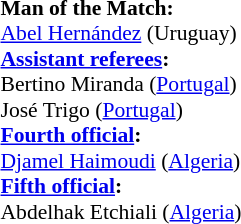<table width=50% style="font-size: 90%">
<tr>
<td><br><strong>Man of the Match:</strong>
<br><a href='#'>Abel Hernández</a> (Uruguay)<br><strong><a href='#'>Assistant referees</a>:</strong>
<br>Bertino Miranda (<a href='#'>Portugal</a>)
<br>José Trigo (<a href='#'>Portugal</a>)
<br><strong><a href='#'>Fourth official</a>:</strong>
<br><a href='#'>Djamel Haimoudi</a> (<a href='#'>Algeria</a>)
<br><strong><a href='#'>Fifth official</a>:</strong>
<br>Abdelhak Etchiali (<a href='#'>Algeria</a>)</td>
</tr>
</table>
